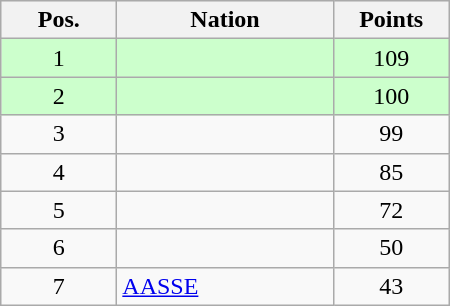<table class="wikitable gauche" cellspacing="1" style="width:300px;">
<tr style="background:#efefef; text-align:center;">
<th style="width:70px;">Pos.</th>
<th>Nation</th>
<th style="width:70px;">Points</th>
</tr>
<tr style="vertical-align:top; text-align:center; background:#ccffcc;">
<td>1</td>
<td style="text-align:left;"></td>
<td>109</td>
</tr>
<tr style="vertical-align:top; text-align:center; background:#ccffcc;">
<td>2</td>
<td style="text-align:left;"></td>
<td>100</td>
</tr>
<tr style="vertical-align:top; text-align:center;">
<td>3</td>
<td style="text-align:left;"></td>
<td>99</td>
</tr>
<tr style="vertical-align:top; text-align:center;">
<td>4</td>
<td style="text-align:left;"></td>
<td>85</td>
</tr>
<tr style="vertical-align:top; text-align:center;">
<td>5</td>
<td style="text-align:left;"></td>
<td>72</td>
</tr>
<tr style="vertical-align:top; text-align:center;">
<td>6</td>
<td style="text-align:left;"></td>
<td>50</td>
</tr>
<tr style="vertical-align:top; text-align:center;">
<td>7</td>
<td style="text-align:left;"> <a href='#'>AASSE</a></td>
<td>43</td>
</tr>
</table>
